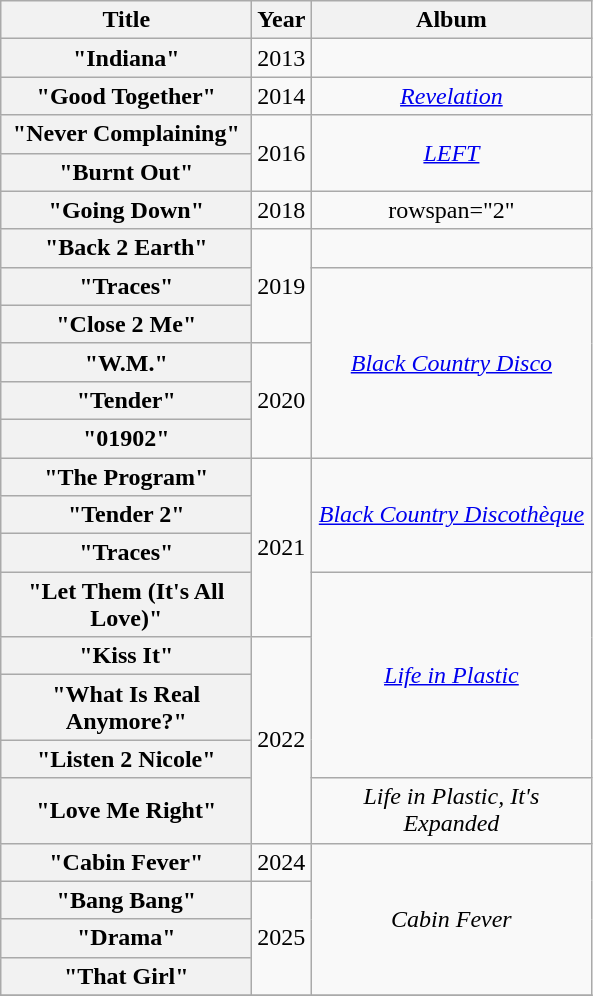<table class="wikitable plainrowheaders" style="text-align:center;">
<tr>
<th scope="col" style="width:160px;">Title</th>
<th scope="col">Year</th>
<th scope="col" style="width:180px;">Album</th>
</tr>
<tr>
<th scope="row">"Indiana"</th>
<td rowspan="1">2013</td>
<td></td>
</tr>
<tr>
<th scope="row">"Good Together"</th>
<td>2014</td>
<td><em><a href='#'>Revelation</a></em></td>
</tr>
<tr>
<th scope="row">"Never Complaining"</th>
<td rowspan="2">2016</td>
<td rowspan="2"><em><a href='#'>LEFT</a></em></td>
</tr>
<tr>
<th scope="row">"Burnt Out"</th>
</tr>
<tr>
<th scope="row">"Going Down"</th>
<td rowspan="1">2018</td>
<td>rowspan="2" </td>
</tr>
<tr>
<th scope="row">"Back 2 Earth"</th>
<td rowspan="3">2019</td>
</tr>
<tr>
<th scope="row">"Traces"</th>
<td rowspan="5"><em><a href='#'>Black Country Disco</a></em></td>
</tr>
<tr>
<th scope="row">"Close 2 Me"</th>
</tr>
<tr>
<th scope="row">"W.M."</th>
<td rowspan="3">2020</td>
</tr>
<tr>
<th scope="row">"Tender"</th>
</tr>
<tr>
<th scope="row">"01902"</th>
</tr>
<tr>
<th scope="row">"The Program" </th>
<td rowspan="4">2021</td>
<td rowspan="3"><em><a href='#'>Black Country Discothèque</a></em></td>
</tr>
<tr>
<th scope="row">"Tender 2" </th>
</tr>
<tr>
<th scope="row">"Traces" </th>
</tr>
<tr>
<th scope="row">"Let Them (It's All Love)"</th>
<td rowspan="4"><em><a href='#'>Life in Plastic</a></em></td>
</tr>
<tr>
<th scope="row">"Kiss It"</th>
<td rowspan="4">2022</td>
</tr>
<tr>
<th scope="row">"What Is Real Anymore?"</th>
</tr>
<tr>
<th scope="row">"Listen 2 Nicole"</th>
</tr>
<tr>
<th scope="row">"Love Me Right"</th>
<td rowspan="1"><em>Life in Plastic, It's Expanded</em></td>
</tr>
<tr>
<th scope="row">"Cabin Fever"</th>
<td rowspan="1">2024</td>
<td rowspan="4"><em>Cabin Fever</em></td>
</tr>
<tr>
<th scope="row">"Bang Bang"</th>
<td rowspan="3">2025</td>
</tr>
<tr>
<th scope="row">"Drama"</th>
</tr>
<tr>
<th scope="row">"That Girl"</th>
</tr>
<tr>
</tr>
</table>
